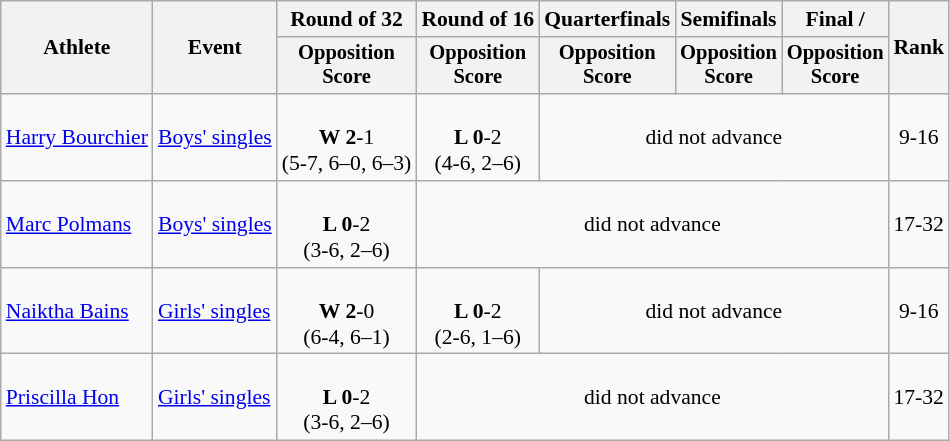<table class=wikitable style="font-size:90%">
<tr>
<th rowspan="2">Athlete</th>
<th rowspan="2">Event</th>
<th>Round of 32</th>
<th>Round of 16</th>
<th>Quarterfinals</th>
<th>Semifinals</th>
<th>Final / </th>
<th rowspan=2>Rank</th>
</tr>
<tr style="font-size:95%">
<th>Opposition<br>Score</th>
<th>Opposition<br>Score</th>
<th>Opposition<br>Score</th>
<th>Opposition<br>Score</th>
<th>Opposition<br>Score</th>
</tr>
<tr align=center>
<td align=left><a href='#'>Harry Bourchier</a></td>
<td align=left><a href='#'>Boys' singles</a></td>
<td><br><strong>W 2</strong>-1<br>(5-7, 6–0, 6–3)</td>
<td><br><strong>L 0</strong>-2<br>(4-6, 2–6)</td>
<td colspan=3>did not advance</td>
<td>9-16</td>
</tr>
<tr align=center>
<td align=left><a href='#'>Marc Polmans</a></td>
<td align=left><a href='#'>Boys' singles</a></td>
<td><br><strong>L 0</strong>-2<br>(3-6, 2–6)</td>
<td colspan=4>did not advance</td>
<td>17-32</td>
</tr>
<tr align=center>
<td align=left><a href='#'>Naiktha Bains</a></td>
<td align=left><a href='#'>Girls' singles</a></td>
<td><br><strong>W 2</strong>-0<br>(6-4, 6–1)</td>
<td><br><strong>L 0</strong>-2<br>(2-6, 1–6)</td>
<td colspan=3>did not advance</td>
<td>9-16</td>
</tr>
<tr align=center>
<td align=left><a href='#'>Priscilla Hon</a></td>
<td align=left><a href='#'>Girls' singles</a></td>
<td><br><strong>L 0</strong>-2<br>(3-6, 2–6)</td>
<td colspan=4>did not advance</td>
<td>17-32</td>
</tr>
</table>
